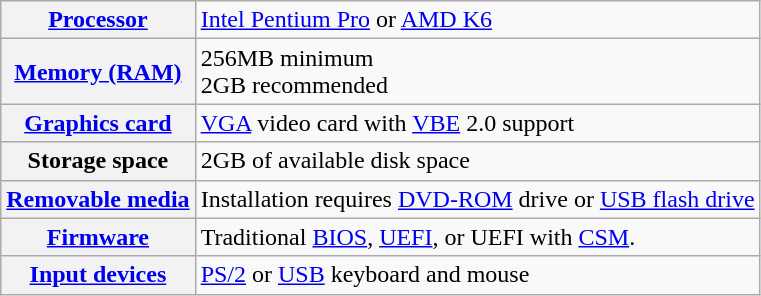<table class="wikitable">
<tr>
<th><a href='#'>Processor</a></th>
<td><a href='#'>Intel Pentium Pro</a> or <a href='#'>AMD K6</a></td>
</tr>
<tr>
<th><a href='#'>Memory (RAM)</a></th>
<td>256MB minimum<br>2GB recommended</td>
</tr>
<tr>
<th><a href='#'>Graphics card</a></th>
<td><a href='#'>VGA</a> video card with <a href='#'>VBE</a> 2.0 support</td>
</tr>
<tr>
<th>Storage space</th>
<td>2GB of available disk space</td>
</tr>
<tr>
<th><a href='#'>Removable media</a></th>
<td>Installation requires <a href='#'>DVD-ROM</a> drive or <a href='#'>USB flash drive</a></td>
</tr>
<tr>
<th><a href='#'>Firmware</a></th>
<td>Traditional <a href='#'>BIOS</a>, <a href='#'>UEFI</a>, or UEFI with <a href='#'>CSM</a>.</td>
</tr>
<tr>
<th><a href='#'>Input devices</a></th>
<td><a href='#'>PS/2</a> or <a href='#'>USB</a> keyboard and mouse</td>
</tr>
</table>
